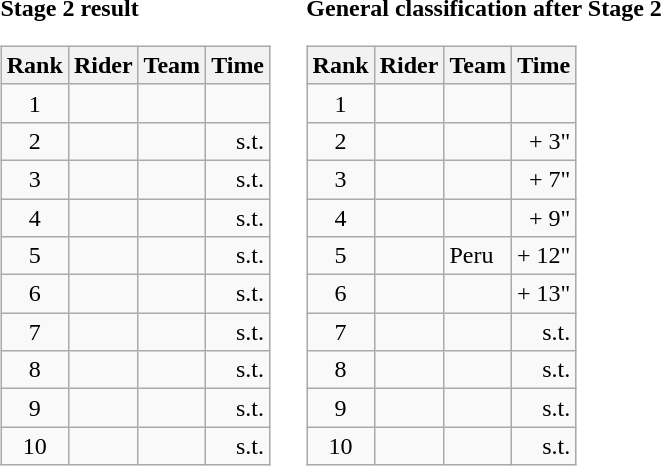<table>
<tr>
<td><strong>Stage 2 result</strong><br><table class="wikitable">
<tr>
<th scope="col">Rank</th>
<th scope="col">Rider</th>
<th scope="col">Team</th>
<th scope="col">Time</th>
</tr>
<tr>
<td style="text-align:center;">1</td>
<td></td>
<td></td>
<td style="text-align:right;"></td>
</tr>
<tr>
<td style="text-align:center;">2</td>
<td></td>
<td></td>
<td style="text-align:right;">s.t.</td>
</tr>
<tr>
<td style="text-align:center;">3</td>
<td></td>
<td></td>
<td style="text-align:right;">s.t.</td>
</tr>
<tr>
<td style="text-align:center;">4</td>
<td></td>
<td></td>
<td style="text-align:right;">s.t.</td>
</tr>
<tr>
<td style="text-align:center;">5</td>
<td></td>
<td></td>
<td style="text-align:right;">s.t.</td>
</tr>
<tr>
<td style="text-align:center;">6</td>
<td></td>
<td></td>
<td style="text-align:right;">s.t.</td>
</tr>
<tr>
<td style="text-align:center;">7</td>
<td></td>
<td></td>
<td style="text-align:right;">s.t.</td>
</tr>
<tr>
<td style="text-align:center;">8</td>
<td></td>
<td></td>
<td style="text-align:right;">s.t.</td>
</tr>
<tr>
<td style="text-align:center;">9</td>
<td></td>
<td></td>
<td style="text-align:right;">s.t.</td>
</tr>
<tr>
<td style="text-align:center;">10</td>
<td></td>
<td></td>
<td style="text-align:right;">s.t.</td>
</tr>
</table>
</td>
<td></td>
<td><strong>General classification after Stage 2</strong><br><table class="wikitable">
<tr>
<th scope="col">Rank</th>
<th scope="col">Rider</th>
<th scope="col">Team</th>
<th scope="col">Time</th>
</tr>
<tr>
<td style="text-align:center;">1</td>
<td> </td>
<td></td>
<td style="text-align:right;"></td>
</tr>
<tr>
<td style="text-align:center;">2</td>
<td></td>
<td></td>
<td style="text-align:right;">+ 3"</td>
</tr>
<tr>
<td style="text-align:center;">3</td>
<td></td>
<td></td>
<td style="text-align:right;">+ 7"</td>
</tr>
<tr>
<td style="text-align:center;">4</td>
<td></td>
<td></td>
<td style="text-align:right;">+ 9"</td>
</tr>
<tr>
<td style="text-align:center;">5</td>
<td></td>
<td>Peru</td>
<td style="text-align:right;">+ 12"</td>
</tr>
<tr>
<td style="text-align:center;">6</td>
<td></td>
<td></td>
<td style="text-align:right;">+ 13"</td>
</tr>
<tr>
<td style="text-align:center;">7</td>
<td></td>
<td></td>
<td style="text-align:right;">s.t.</td>
</tr>
<tr>
<td style="text-align:center;">8</td>
<td></td>
<td></td>
<td style="text-align:right;">s.t.</td>
</tr>
<tr>
<td style="text-align:center;">9</td>
<td></td>
<td></td>
<td style="text-align:right;">s.t.</td>
</tr>
<tr>
<td style="text-align:center;">10</td>
<td></td>
<td></td>
<td style="text-align:right;">s.t.</td>
</tr>
</table>
</td>
</tr>
</table>
